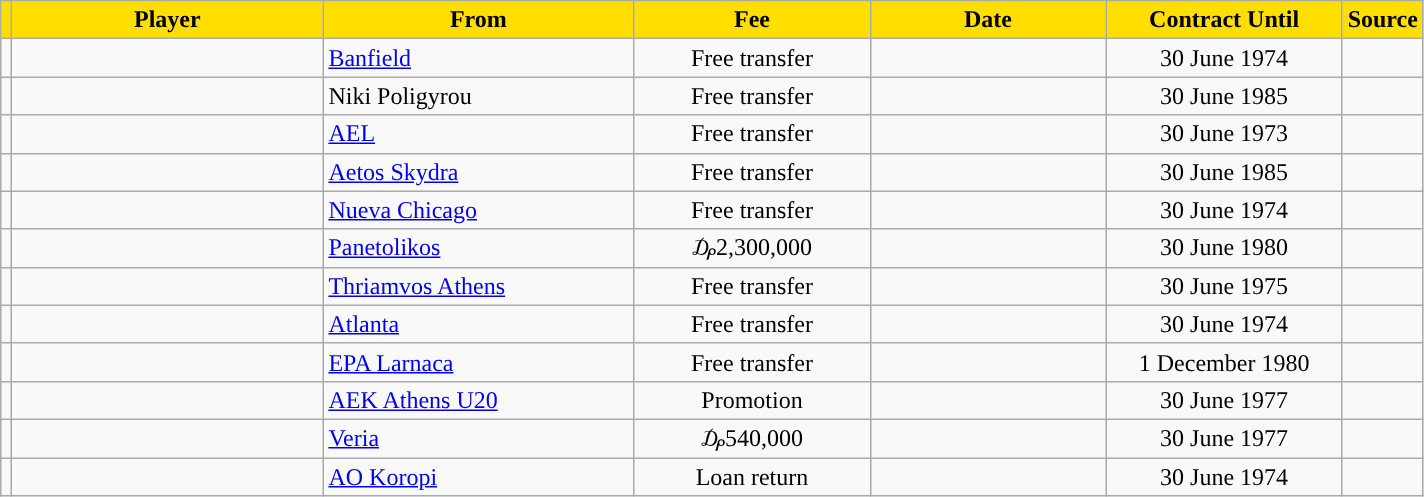<table class="wikitable sortable">
<tr>
<th style="background:#FFDE00"></th>
<th width=200 style="background:#FFDE00">Player</th>
<th width=200 style="background:#FFDE00">From</th>
<th width=150 style="background:#FFDE00">Fee</th>
<th width=150 style="background:#FFDE00">Date</th>
<th width=150 style="background:#FFDE00">Contract Until</th>
<th style="background:#FFDE00">Source</th>
</tr>
<tr>
<td align=center></td>
<td></td>
<td> <a href='#'>Banfield</a></td>
<td align=center>Free transfer</td>
<td align=center></td>
<td align=center>30 June 1974</td>
<td align=center></td>
</tr>
<tr>
<td align=center></td>
<td></td>
<td> Niki Poligyrou</td>
<td align=center>Free transfer</td>
<td align=center></td>
<td align=center>30 June 1985</td>
<td align=center></td>
</tr>
<tr>
<td align=center></td>
<td></td>
<td> <a href='#'>AEL</a></td>
<td align=center>Free transfer</td>
<td align=center></td>
<td align=center>30 June 1973</td>
<td align=center></td>
</tr>
<tr>
<td align=center></td>
<td></td>
<td> <a href='#'>Aetos Skydra</a></td>
<td align=center>Free transfer</td>
<td align=center></td>
<td align=center>30 June 1985</td>
<td align=center></td>
</tr>
<tr>
<td align=center></td>
<td></td>
<td> <a href='#'>Nueva Chicago</a></td>
<td align=center>Free transfer</td>
<td align=center></td>
<td align=center>30 June 1974</td>
<td align=center></td>
</tr>
<tr>
<td align=center></td>
<td></td>
<td> <a href='#'>Panetolikos</a></td>
<td align=center>₯2,300,000</td>
<td align=center></td>
<td align=center>30 June 1980</td>
<td align=center></td>
</tr>
<tr>
<td align=center></td>
<td></td>
<td> <a href='#'>Thriamvos Athens</a></td>
<td align=center>Free transfer</td>
<td align=center></td>
<td align=center>30 June 1975</td>
<td align=center></td>
</tr>
<tr>
<td align=center></td>
<td></td>
<td> <a href='#'>Atlanta</a></td>
<td align=center>Free transfer</td>
<td align=center></td>
<td align=center>30 June 1974</td>
<td align=center></td>
</tr>
<tr>
<td align=center></td>
<td></td>
<td> <a href='#'>EPA Larnaca</a></td>
<td align=center>Free transfer</td>
<td align=center></td>
<td align=center>1 December 1980</td>
<td align=center></td>
</tr>
<tr>
<td align=center></td>
<td></td>
<td> <a href='#'>AEK Athens U20</a></td>
<td align=center>Promotion</td>
<td align=center></td>
<td align=center>30 June 1977</td>
<td align=center></td>
</tr>
<tr>
<td align=center></td>
<td></td>
<td> <a href='#'>Veria</a></td>
<td align=center>₯540,000</td>
<td align=center></td>
<td align=center>30 June 1977</td>
<td align=center></td>
</tr>
<tr>
<td align=center></td>
<td></td>
<td> <a href='#'>AO Koropi</a></td>
<td align=center>Loan return</td>
<td align=center></td>
<td align=center>30 June 1974</td>
<td align=center></td>
</tr>
</table>
